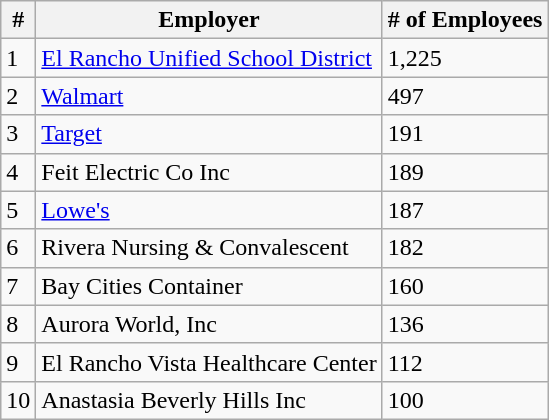<table class="wikitable">
<tr>
<th>#</th>
<th>Employer</th>
<th># of Employees</th>
</tr>
<tr>
<td>1</td>
<td><a href='#'>El Rancho Unified School District</a></td>
<td>1,225</td>
</tr>
<tr>
<td>2</td>
<td><a href='#'>Walmart</a></td>
<td>497</td>
</tr>
<tr>
<td>3</td>
<td><a href='#'>Target</a></td>
<td>191</td>
</tr>
<tr>
<td>4</td>
<td>Feit Electric Co Inc</td>
<td>189</td>
</tr>
<tr>
<td>5</td>
<td><a href='#'>Lowe's</a></td>
<td>187</td>
</tr>
<tr>
<td>6</td>
<td>Rivera Nursing & Convalescent</td>
<td>182</td>
</tr>
<tr>
<td>7</td>
<td>Bay Cities Container</td>
<td>160</td>
</tr>
<tr>
<td>8</td>
<td>Aurora World, Inc</td>
<td>136</td>
</tr>
<tr>
<td>9</td>
<td>El Rancho Vista Healthcare Center</td>
<td>112</td>
</tr>
<tr>
<td>10</td>
<td>Anastasia Beverly Hills Inc</td>
<td>100</td>
</tr>
</table>
